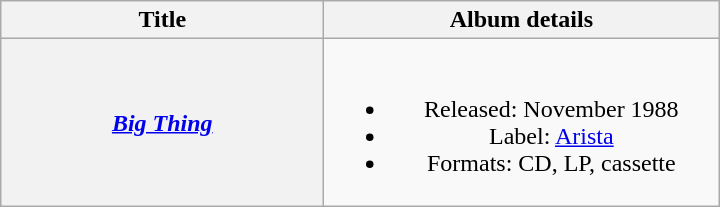<table class="wikitable plainrowheaders" style="text-align:center;" border="1">
<tr>
<th style="width:13em;">Title</th>
<th style="width:16em;">Album details</th>
</tr>
<tr>
<th scope="row"><em><a href='#'>Big Thing</a></em></th>
<td><br><ul><li>Released: November 1988</li><li>Label: <a href='#'>Arista</a></li><li>Formats: CD, LP, cassette</li></ul></td>
</tr>
</table>
